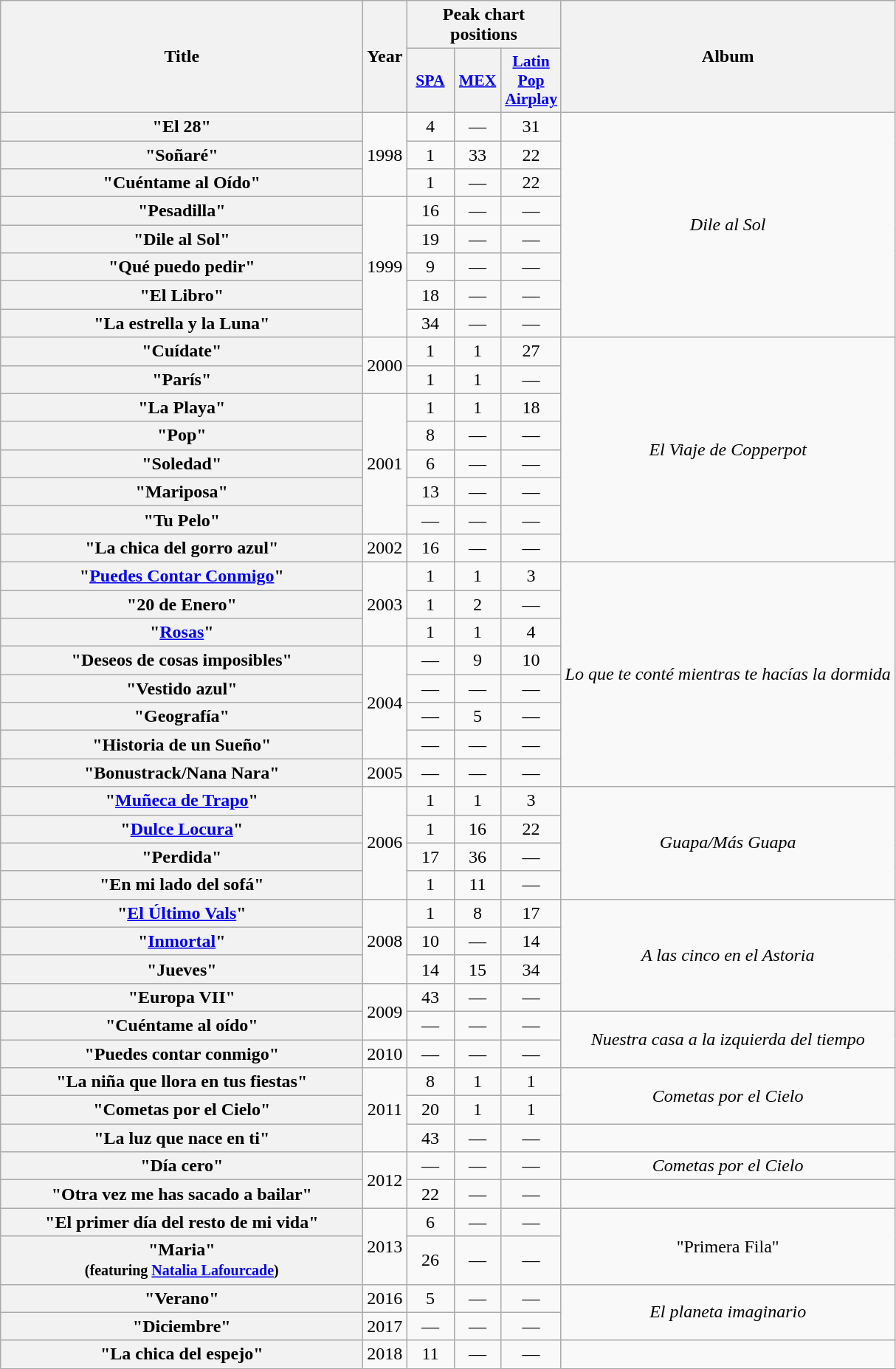<table class="wikitable plainrowheaders" style="text-align:center;">
<tr>
<th scope="col" rowspan="2" style="width:20em;">Title</th>
<th scope="col" rowspan="2">Year</th>
<th scope="col" colspan="3">Peak chart positions</th>
<th scope="col" rowspan="2">Album</th>
</tr>
<tr>
<th scope="col" style="width:2.5em;font-size:90%;"><a href='#'>SPA</a><br></th>
<th scope="col" style="width:2.5em;font-size:90%;"><a href='#'>MEX</a><br></th>
<th scope="col" style="width:2.5em;font-size:90%;"><a href='#'>Latin Pop Airplay</a><br></th>
</tr>
<tr>
<th scope="row">"El 28"</th>
<td rowspan="3">1998</td>
<td>4</td>
<td>—</td>
<td>31</td>
<td rowspan="8"><em>Dile al Sol</em></td>
</tr>
<tr>
<th scope="row">"Soñaré"</th>
<td>1</td>
<td>33</td>
<td>22</td>
</tr>
<tr>
<th scope="row">"Cuéntame al Oído"</th>
<td>1</td>
<td>—</td>
<td>22</td>
</tr>
<tr>
<th scope="row">"Pesadilla"</th>
<td rowspan="5">1999</td>
<td>16</td>
<td>—</td>
<td>—</td>
</tr>
<tr>
<th scope="row">"Dile al Sol"</th>
<td>19</td>
<td>—</td>
<td>—</td>
</tr>
<tr>
<th scope="row">"Qué puedo pedir"</th>
<td>9</td>
<td>—</td>
<td>—</td>
</tr>
<tr>
<th scope="row">"El Libro"</th>
<td>18</td>
<td>—</td>
<td>—</td>
</tr>
<tr>
<th scope="row">"La estrella y la Luna"</th>
<td>34</td>
<td>—</td>
<td>—</td>
</tr>
<tr>
<th scope="row">"Cuídate"</th>
<td rowspan="2">2000</td>
<td>1</td>
<td>1</td>
<td>27</td>
<td rowspan="8"><em>El Viaje de Copperpot</em></td>
</tr>
<tr>
<th scope="row">"París"</th>
<td>1</td>
<td>1</td>
<td>—</td>
</tr>
<tr>
<th scope="row">"La Playa"</th>
<td rowspan="5">2001</td>
<td>1</td>
<td>1</td>
<td>18</td>
</tr>
<tr>
<th scope="row">"Pop"</th>
<td>8</td>
<td>—</td>
<td>—</td>
</tr>
<tr>
<th scope="row">"Soledad"</th>
<td>6</td>
<td>—</td>
<td>—</td>
</tr>
<tr>
<th scope="row">"Mariposa"</th>
<td>13</td>
<td>—</td>
<td>—</td>
</tr>
<tr>
<th scope="row">"Tu Pelo"</th>
<td>—</td>
<td>—</td>
<td>—</td>
</tr>
<tr>
<th scope="row">"La chica del gorro azul"</th>
<td>2002</td>
<td>16</td>
<td>—</td>
<td>—</td>
</tr>
<tr>
<th scope="row">"<a href='#'>Puedes Contar Conmigo</a>"</th>
<td rowspan="3">2003</td>
<td>1</td>
<td>1</td>
<td>3</td>
<td rowspan="8"><em>Lo que te conté mientras te hacías la dormida</em></td>
</tr>
<tr>
<th scope="row">"20 de Enero"</th>
<td>1</td>
<td>2</td>
<td>—</td>
</tr>
<tr>
<th scope="row">"<a href='#'>Rosas</a>"</th>
<td>1</td>
<td>1</td>
<td>4</td>
</tr>
<tr>
<th scope="row">"Deseos de cosas imposibles"</th>
<td rowspan="4">2004</td>
<td>—</td>
<td>9</td>
<td>10</td>
</tr>
<tr>
<th scope="row">"Vestido azul"</th>
<td>—</td>
<td>—</td>
<td>—</td>
</tr>
<tr>
<th scope="row">"Geografía"</th>
<td>—</td>
<td>5</td>
<td>—</td>
</tr>
<tr>
<th scope="row">"Historia de un Sueño"</th>
<td>—</td>
<td>—</td>
<td>—</td>
</tr>
<tr>
<th scope="row">"Bonustrack/Nana Nara"</th>
<td>2005</td>
<td>—</td>
<td>—</td>
<td>—</td>
</tr>
<tr>
<th scope="row">"<a href='#'>Muñeca de Trapo</a>"</th>
<td rowspan="4">2006</td>
<td>1</td>
<td>1</td>
<td>3</td>
<td rowspan="4"><em>Guapa/Más Guapa</em></td>
</tr>
<tr>
<th scope="row">"<a href='#'>Dulce Locura</a>"</th>
<td>1</td>
<td>16</td>
<td>22</td>
</tr>
<tr>
<th scope="row">"Perdida"</th>
<td>17</td>
<td>36</td>
<td>—</td>
</tr>
<tr>
<th scope="row">"En mi lado del sofá"</th>
<td>1</td>
<td>11</td>
<td>—</td>
</tr>
<tr>
<th scope="row">"<a href='#'>El Último Vals</a>"</th>
<td rowspan="3">2008</td>
<td>1</td>
<td>8</td>
<td>17</td>
<td rowspan="4"><em>A las cinco en el Astoria</em></td>
</tr>
<tr>
<th scope="row">"<a href='#'>Inmortal</a>"</th>
<td>10</td>
<td>—</td>
<td>14</td>
</tr>
<tr>
<th scope="row">"Jueves"</th>
<td>14</td>
<td>15</td>
<td>34</td>
</tr>
<tr>
<th scope="row">"Europa VII"</th>
<td rowspan="2">2009</td>
<td>43</td>
<td>—</td>
<td>—</td>
</tr>
<tr>
<th scope="row">"Cuéntame al oído"</th>
<td>—</td>
<td>—</td>
<td>—</td>
<td rowspan="2"><em>Nuestra casa a la izquierda del tiempo</em></td>
</tr>
<tr>
<th scope="row">"Puedes contar conmigo"</th>
<td>2010</td>
<td>—</td>
<td>—</td>
<td>—</td>
</tr>
<tr>
<th scope="row">"La niña que llora en tus fiestas"</th>
<td rowspan="3">2011</td>
<td>8</td>
<td>1</td>
<td>1</td>
<td rowspan="2"><em>Cometas por el Cielo</em></td>
</tr>
<tr>
<th scope="row">"Cometas por el Cielo"</th>
<td>20</td>
<td>1</td>
<td>1</td>
</tr>
<tr>
<th scope="row">"La luz que nace en ti"</th>
<td>43</td>
<td>—</td>
<td>—</td>
<td></td>
</tr>
<tr>
<th scope="row">"Día cero"</th>
<td rowspan="2">2012</td>
<td>—</td>
<td>—</td>
<td>—</td>
<td><em>Cometas por el Cielo</em></td>
</tr>
<tr>
<th scope="row">"Otra vez me has sacado a bailar"</th>
<td>22</td>
<td>—</td>
<td>—</td>
<td></td>
</tr>
<tr>
<th scope="row">"El primer día del resto de mi vida"</th>
<td rowspan="2">2013</td>
<td>6</td>
<td>—</td>
<td>—</td>
<td rowspan="2">"Primera Fila"</td>
</tr>
<tr>
<th scope="row">"Maria"<br><small>(featuring <a href='#'>Natalia Lafourcade</a>)</small></th>
<td>26</td>
<td>—</td>
<td>—</td>
</tr>
<tr>
<th scope="row">"Verano"</th>
<td>2016</td>
<td>5</td>
<td>—</td>
<td>—</td>
<td rowspan="2"><em>El planeta imaginario</em></td>
</tr>
<tr>
<th scope="row">"Diciembre"</th>
<td>2017</td>
<td>—</td>
<td>—</td>
<td>—</td>
</tr>
<tr>
<th scope="row">"La chica del espejo"</th>
<td>2018</td>
<td>11<br></td>
<td>—</td>
<td>—</td>
<td></td>
</tr>
</table>
